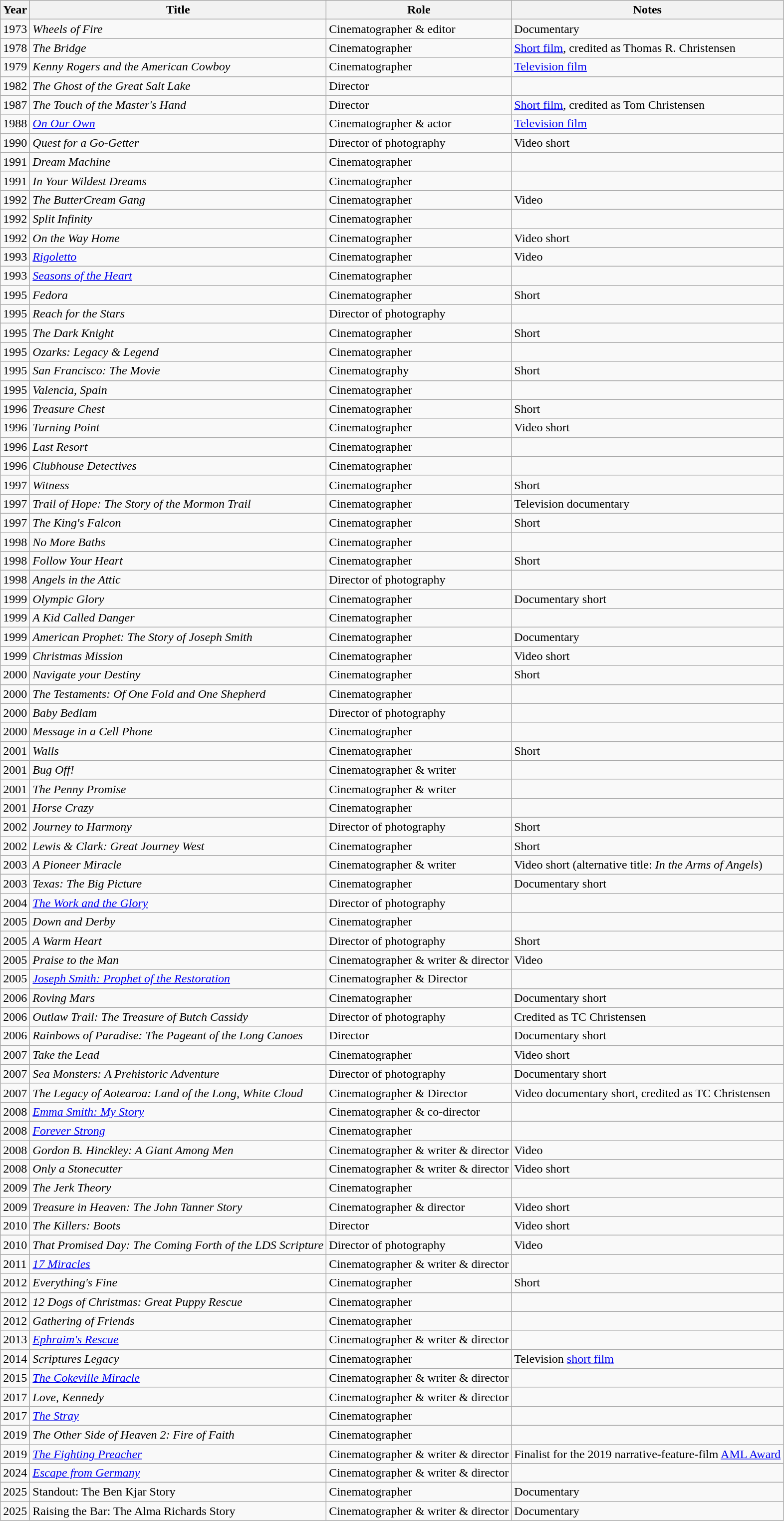<table class="wikitable sortable">
<tr>
<th>Year</th>
<th>Title</th>
<th>Role</th>
<th class="unsortable">Notes</th>
</tr>
<tr>
<td>1973</td>
<td><em>Wheels of Fire</em></td>
<td>Cinematographer & editor</td>
<td>Documentary</td>
</tr>
<tr>
<td>1978</td>
<td><em>The Bridge</em></td>
<td>Cinematographer</td>
<td><a href='#'>Short film</a>, credited as Thomas R. Christensen</td>
</tr>
<tr>
<td>1979</td>
<td><em>Kenny Rogers and the American Cowboy</em></td>
<td>Cinematographer</td>
<td><a href='#'>Television film</a></td>
</tr>
<tr>
<td>1982</td>
<td><em>The Ghost of the Great Salt Lake</em></td>
<td>Director</td>
<td></td>
</tr>
<tr>
<td>1987</td>
<td><em>The Touch of the Master's Hand</em></td>
<td>Director</td>
<td><a href='#'>Short film</a>, credited as Tom Christensen</td>
</tr>
<tr>
<td>1988</td>
<td><em><a href='#'>On Our Own</a></em></td>
<td>Cinematographer & actor</td>
<td><a href='#'>Television film</a></td>
</tr>
<tr>
<td>1990</td>
<td><em>Quest for a Go-Getter</em></td>
<td>Director of photography</td>
<td>Video short</td>
</tr>
<tr>
<td>1991</td>
<td><em>Dream Machine</em></td>
<td>Cinematographer</td>
<td></td>
</tr>
<tr>
<td>1991</td>
<td><em>In Your Wildest Dreams</em></td>
<td>Cinematographer</td>
<td></td>
</tr>
<tr>
<td>1992</td>
<td><em>The ButterCream Gang</em></td>
<td>Cinematographer</td>
<td>Video</td>
</tr>
<tr>
<td>1992</td>
<td><em>Split Infinity</em></td>
<td>Cinematographer</td>
<td></td>
</tr>
<tr>
<td>1992</td>
<td><em>On the Way Home</em></td>
<td>Cinematographer</td>
<td>Video short</td>
</tr>
<tr>
<td>1993</td>
<td><em><a href='#'>Rigoletto</a></em></td>
<td>Cinematographer</td>
<td>Video</td>
</tr>
<tr>
<td>1993</td>
<td><em><a href='#'>Seasons of the Heart</a></em></td>
<td>Cinematographer</td>
<td></td>
</tr>
<tr>
<td>1995</td>
<td><em>Fedora</em></td>
<td>Cinematographer</td>
<td>Short</td>
</tr>
<tr>
<td>1995</td>
<td><em>Reach for the Stars</em></td>
<td>Director of photography</td>
<td></td>
</tr>
<tr>
<td>1995</td>
<td><em>The Dark Knight</em></td>
<td>Cinematographer</td>
<td>Short</td>
</tr>
<tr>
<td>1995</td>
<td><em>Ozarks: Legacy & Legend</em></td>
<td>Cinematographer</td>
<td></td>
</tr>
<tr>
<td>1995</td>
<td><em>San Francisco: The Movie</em></td>
<td>Cinematography</td>
<td>Short</td>
</tr>
<tr>
<td>1995</td>
<td><em>Valencia, Spain</em></td>
<td>Cinematographer</td>
<td></td>
</tr>
<tr>
<td>1996</td>
<td><em>Treasure Chest</em></td>
<td>Cinematographer</td>
<td>Short</td>
</tr>
<tr>
<td>1996</td>
<td><em>Turning Point</em></td>
<td>Cinematographer</td>
<td>Video short</td>
</tr>
<tr>
<td>1996</td>
<td><em>Last Resort</em></td>
<td>Cinematographer</td>
<td></td>
</tr>
<tr>
<td>1996</td>
<td><em>Clubhouse Detectives</em></td>
<td>Cinematographer</td>
<td></td>
</tr>
<tr>
<td>1997</td>
<td><em>Witness</em></td>
<td>Cinematographer</td>
<td>Short</td>
</tr>
<tr>
<td>1997</td>
<td><em>Trail of Hope: The Story of the Mormon Trail</em></td>
<td>Cinematographer</td>
<td>Television documentary</td>
</tr>
<tr>
<td>1997</td>
<td><em>The King's Falcon</em></td>
<td>Cinematographer</td>
<td>Short</td>
</tr>
<tr>
<td>1998</td>
<td><em>No More Baths</em></td>
<td>Cinematographer</td>
<td></td>
</tr>
<tr>
<td>1998</td>
<td><em>Follow Your Heart</em></td>
<td>Cinematographer</td>
<td>Short</td>
</tr>
<tr>
<td>1998</td>
<td><em>Angels in the Attic</em></td>
<td>Director of photography</td>
<td></td>
</tr>
<tr>
<td>1999</td>
<td><em>Olympic Glory</em></td>
<td>Cinematographer</td>
<td>Documentary short</td>
</tr>
<tr>
<td>1999</td>
<td><em>A Kid Called Danger</em></td>
<td>Cinematographer</td>
<td></td>
</tr>
<tr>
<td>1999</td>
<td><em>American Prophet: The Story of Joseph Smith</em></td>
<td>Cinematographer</td>
<td>Documentary</td>
</tr>
<tr>
<td>1999</td>
<td><em>Christmas Mission</em></td>
<td>Cinematographer</td>
<td>Video short</td>
</tr>
<tr>
<td>2000</td>
<td><em>Navigate your Destiny</em></td>
<td>Cinematographer</td>
<td>Short</td>
</tr>
<tr>
<td>2000</td>
<td><em>The Testaments: Of One Fold and One Shepherd</em></td>
<td>Cinematographer</td>
<td></td>
</tr>
<tr>
<td>2000</td>
<td><em>Baby Bedlam</em></td>
<td>Director of photography</td>
<td></td>
</tr>
<tr>
<td>2000</td>
<td><em>Message in a Cell Phone</em></td>
<td>Cinematographer</td>
<td></td>
</tr>
<tr>
<td>2001</td>
<td><em>Walls</em></td>
<td>Cinematographer</td>
<td>Short</td>
</tr>
<tr>
<td>2001</td>
<td><em>Bug Off!</em></td>
<td>Cinematographer & writer</td>
<td></td>
</tr>
<tr>
<td>2001</td>
<td><em>The Penny Promise</em></td>
<td>Cinematographer & writer</td>
<td></td>
</tr>
<tr>
<td>2001</td>
<td><em>Horse Crazy</em></td>
<td>Cinematographer</td>
<td></td>
</tr>
<tr>
<td>2002</td>
<td><em>Journey to Harmony</em></td>
<td>Director of photography</td>
<td>Short</td>
</tr>
<tr>
<td>2002</td>
<td><em>Lewis & Clark: Great Journey West</em></td>
<td>Cinematographer</td>
<td>Short</td>
</tr>
<tr>
<td>2003</td>
<td><em>A Pioneer Miracle</em></td>
<td>Cinematographer & writer</td>
<td>Video short (alternative title: <em>In the Arms of Angels</em>)</td>
</tr>
<tr>
<td>2003</td>
<td><em>Texas: The Big Picture</em></td>
<td>Cinematographer</td>
<td>Documentary short</td>
</tr>
<tr>
<td>2004</td>
<td><em><a href='#'>The Work and the Glory</a></em></td>
<td>Director of photography</td>
<td></td>
</tr>
<tr>
<td>2005</td>
<td><em>Down and Derby</em></td>
<td>Cinematographer</td>
<td></td>
</tr>
<tr>
<td>2005</td>
<td><em>A Warm Heart</em></td>
<td>Director of photography</td>
<td>Short</td>
</tr>
<tr>
<td>2005</td>
<td><em>Praise to the Man</em></td>
<td>Cinematographer & writer & director</td>
<td>Video</td>
</tr>
<tr>
<td>2005</td>
<td><em><a href='#'>Joseph Smith: Prophet of the Restoration</a></em></td>
<td>Cinematographer & Director</td>
<td></td>
</tr>
<tr>
<td>2006</td>
<td><em>Roving Mars</em></td>
<td>Cinematographer</td>
<td>Documentary short</td>
</tr>
<tr>
<td>2006</td>
<td><em>Outlaw Trail: The Treasure of Butch Cassidy</em></td>
<td>Director of photography</td>
<td>Credited as TC Christensen</td>
</tr>
<tr>
<td>2006</td>
<td><em>Rainbows of Paradise: The Pageant of the Long Canoes</em></td>
<td>Director</td>
<td>Documentary short</td>
</tr>
<tr>
<td>2007</td>
<td><em>Take the Lead</em></td>
<td>Cinematographer</td>
<td>Video short</td>
</tr>
<tr>
<td>2007</td>
<td><em>Sea Monsters: A Prehistoric Adventure</em></td>
<td>Director of photography</td>
<td>Documentary short</td>
</tr>
<tr>
<td>2007</td>
<td><em>The Legacy of Aotearoa: Land of the Long, White Cloud</em></td>
<td>Cinematographer & Director</td>
<td>Video documentary short, credited as TC Christensen</td>
</tr>
<tr>
<td>2008</td>
<td><em><a href='#'>Emma Smith: My Story</a></em></td>
<td>Cinematographer & co-director</td>
<td></td>
</tr>
<tr>
<td>2008</td>
<td><em><a href='#'>Forever Strong</a></em></td>
<td>Cinematographer</td>
<td></td>
</tr>
<tr>
<td>2008</td>
<td><em>Gordon B. Hinckley: A Giant Among Men</em></td>
<td>Cinematographer & writer & director</td>
<td>Video</td>
</tr>
<tr>
<td>2008</td>
<td><em>Only a Stonecutter</em></td>
<td>Cinematographer & writer & director</td>
<td>Video short</td>
</tr>
<tr>
<td>2009</td>
<td><em>The Jerk Theory</em></td>
<td>Cinematographer</td>
<td></td>
</tr>
<tr>
<td>2009</td>
<td><em>Treasure in Heaven: The John Tanner Story</em></td>
<td>Cinematographer & director</td>
<td>Video short</td>
</tr>
<tr>
<td>2010</td>
<td><em>The Killers: Boots</em></td>
<td>Director</td>
<td>Video short</td>
</tr>
<tr>
<td>2010</td>
<td><em>That Promised Day: The Coming Forth of the LDS Scripture</em></td>
<td>Director of photography</td>
<td>Video</td>
</tr>
<tr>
<td>2011</td>
<td><em><a href='#'>17 Miracles</a></em></td>
<td>Cinematographer & writer & director</td>
<td></td>
</tr>
<tr>
<td>2012</td>
<td><em>Everything's Fine</em></td>
<td>Cinematographer</td>
<td>Short</td>
</tr>
<tr>
<td>2012</td>
<td><em>12 Dogs of Christmas: Great Puppy Rescue</em></td>
<td>Cinematographer</td>
<td></td>
</tr>
<tr>
<td>2012</td>
<td><em>Gathering of Friends</em></td>
<td>Cinematographer</td>
<td></td>
</tr>
<tr>
<td>2013</td>
<td><em><a href='#'>Ephraim's Rescue</a></em></td>
<td>Cinematographer & writer & director</td>
<td></td>
</tr>
<tr>
<td>2014</td>
<td><em>Scriptures Legacy</em></td>
<td>Cinematographer</td>
<td>Television <a href='#'>short film</a></td>
</tr>
<tr>
<td>2015</td>
<td><em><a href='#'>The Cokeville Miracle</a></em></td>
<td>Cinematographer & writer & director</td>
<td></td>
</tr>
<tr>
<td>2017</td>
<td><em>Love, Kennedy</em></td>
<td>Cinematographer & writer & director</td>
<td></td>
</tr>
<tr>
<td>2017</td>
<td><em><a href='#'>The Stray</a></em></td>
<td>Cinematographer</td>
<td></td>
</tr>
<tr>
<td>2019</td>
<td><em>The Other Side of Heaven 2: Fire of Faith</em></td>
<td>Cinematographer</td>
<td></td>
</tr>
<tr>
<td>2019</td>
<td><em><a href='#'>The Fighting Preacher</a></em></td>
<td>Cinematographer & writer & director</td>
<td>Finalist for the 2019 narrative-feature-film <a href='#'>AML Award</a></td>
</tr>
<tr>
<td>2024</td>
<td><em><a href='#'>Escape from Germany</a></em></td>
<td>Cinematographer & writer & director</td>
<td></td>
</tr>
<tr>
<td>2025</td>
<td>Standout: The Ben Kjar Story</td>
<td>Cinematographer</td>
<td>Documentary</td>
</tr>
<tr>
<td>2025</td>
<td>Raising the Bar: The Alma Richards Story</td>
<td>Cinematographer & writer & director</td>
<td>Documentary</td>
</tr>
</table>
